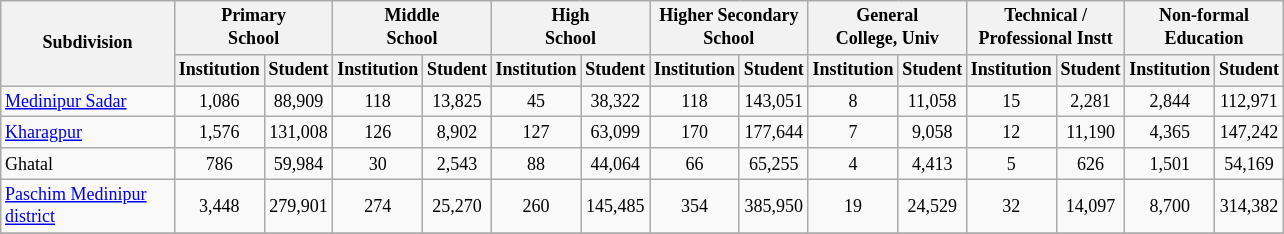<table class="wikitable" style="text-align:center;font-size: 9pt">
<tr>
<th width="110" rowspan="2">Subdivision</th>
<th colspan="2">Primary<br>School</th>
<th colspan="2">Middle<br>School</th>
<th colspan="2">High<br>School</th>
<th colspan="2">Higher Secondary<br>School</th>
<th colspan="2">General<br>College, Univ</th>
<th colspan="2">Technical /<br>Professional Instt</th>
<th colspan="2">Non-formal<br>Education</th>
</tr>
<tr>
<th width="30">Institution</th>
<th width="30">Student</th>
<th width="30">Institution</th>
<th width="30">Student</th>
<th width="30">Institution</th>
<th width="30">Student</th>
<th width="30">Institution</th>
<th width="30">Student</th>
<th width="30">Institution</th>
<th width="30">Student</th>
<th width="30">Institution</th>
<th width="30">Student</th>
<th width="30">Institution</th>
<th width="30">Student<br></th>
</tr>
<tr>
<td align=left><a href='#'>Medinipur Sadar</a></td>
<td align="center">1,086</td>
<td align="center">88,909</td>
<td align="center">118</td>
<td align="center">13,825</td>
<td align="center">45</td>
<td align="center">38,322</td>
<td align="center">118</td>
<td align="center">143,051</td>
<td align="center">8</td>
<td align="center">11,058</td>
<td align="center">15</td>
<td align="center">2,281</td>
<td align="center">2,844</td>
<td align="center">112,971</td>
</tr>
<tr>
<td align=left><a href='#'>Kharagpur</a></td>
<td align="center">1,576</td>
<td align="center">131,008</td>
<td align="center">126</td>
<td align="center">8,902</td>
<td align="center">127</td>
<td align="center">63,099</td>
<td align="center">170</td>
<td align="center">177,644</td>
<td align="center">7</td>
<td align="center">9,058</td>
<td align="center">12</td>
<td align="center">11,190</td>
<td align="center">4,365</td>
<td align="center">147,242</td>
</tr>
<tr>
<td align=left>Ghatal</td>
<td align="center">786</td>
<td align="center">59,984</td>
<td align="center">30</td>
<td align="center">2,543</td>
<td align="center">88</td>
<td align="center">44,064</td>
<td align="center">66</td>
<td align="center">65,255</td>
<td align="center">4</td>
<td align="center">4,413</td>
<td align="center">5</td>
<td align="center">626</td>
<td align="center">1,501</td>
<td align="center">54,169</td>
</tr>
<tr>
<td align=left><a href='#'>Paschim Medinipur district</a></td>
<td align="center">3,448</td>
<td align="center">279,901</td>
<td align="center">274</td>
<td align="center">25,270</td>
<td align="center">260</td>
<td align="center">145,485</td>
<td align="center">354</td>
<td align="center">385,950</td>
<td align="center">19</td>
<td align="center">24,529</td>
<td align="center">32</td>
<td align="center">14,097</td>
<td align="center">8,700</td>
<td align="center">314,382</td>
</tr>
<tr>
</tr>
</table>
